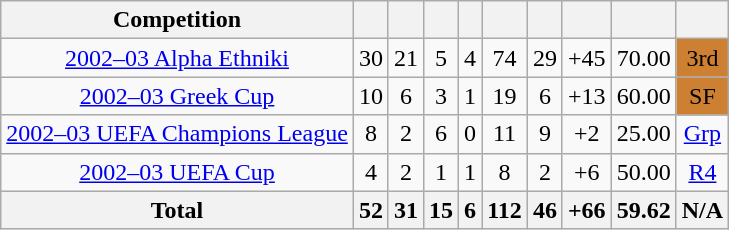<table class="wikitable" style="text-align:center">
<tr>
<th>Competition</th>
<th></th>
<th></th>
<th></th>
<th></th>
<th></th>
<th></th>
<th></th>
<th></th>
<th></th>
</tr>
<tr>
<td><a href='#'>2002–03 Alpha Ethniki</a></td>
<td>30</td>
<td>21</td>
<td>5</td>
<td>4</td>
<td>74</td>
<td>29</td>
<td>+45</td>
<td>70.00</td>
<td bgcolor=#CD7F32>3rd</td>
</tr>
<tr>
<td><a href='#'>2002–03 Greek Cup</a></td>
<td>10</td>
<td>6</td>
<td>3</td>
<td>1</td>
<td>19</td>
<td>6</td>
<td>+13</td>
<td>60.00</td>
<td bgcolor=#CD7F32>SF</td>
</tr>
<tr>
<td><a href='#'>2002–03 UEFA Champions League</a></td>
<td>8</td>
<td>2</td>
<td>6</td>
<td>0</td>
<td>11</td>
<td>9</td>
<td>+2</td>
<td>25.00</td>
<td><a href='#'>Grp</a></td>
</tr>
<tr>
<td><a href='#'>2002–03 UEFA Cup</a></td>
<td>4</td>
<td>2</td>
<td>1</td>
<td>1</td>
<td>8</td>
<td>2</td>
<td>+6</td>
<td>50.00</td>
<td><a href='#'>R4</a></td>
</tr>
<tr>
<th>Total</th>
<th>52</th>
<th>31</th>
<th>15</th>
<th>6</th>
<th>112</th>
<th>46</th>
<th>+66</th>
<th>59.62</th>
<th>N/A</th>
</tr>
</table>
